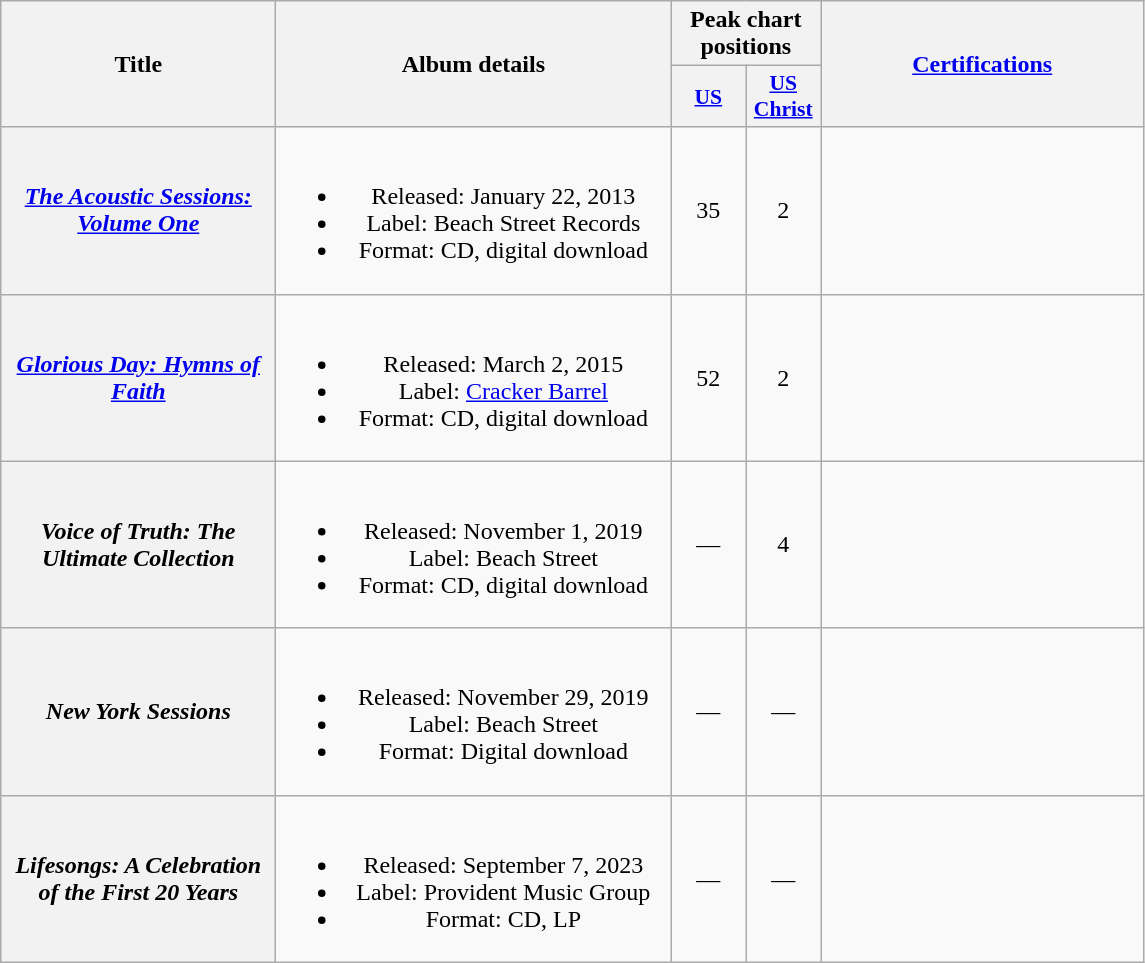<table class="wikitable plainrowheaders" style="text-align:center;">
<tr>
<th scope="col" rowspan="2" style="width:11em;">Title</th>
<th scope="col" rowspan="2" style="width:16em;">Album details</th>
<th scope="col" colspan="2">Peak chart positions</th>
<th scope="col" rowspan="2" style="width:13em;"><a href='#'>Certifications</a></th>
</tr>
<tr>
<th style="width:3em; font-size:90%"><a href='#'>US</a><br></th>
<th style="width:3em; font-size:90%"><a href='#'>US<br>Christ</a><br></th>
</tr>
<tr>
<th scope="row"><em><a href='#'>The Acoustic Sessions: Volume One</a></em></th>
<td><br><ul><li>Released: January 22, 2013</li><li>Label: Beach Street Records</li><li>Format: CD, digital download</li></ul></td>
<td>35</td>
<td>2</td>
<td></td>
</tr>
<tr>
<th scope="row"><em><a href='#'>Glorious Day: Hymns of Faith</a></em></th>
<td><br><ul><li>Released: March 2, 2015</li><li>Label: <a href='#'>Cracker Barrel</a></li><li>Format: CD, digital download</li></ul></td>
<td>52</td>
<td>2</td>
<td></td>
</tr>
<tr>
<th scope="row"><em>Voice of Truth: The Ultimate Collection</em></th>
<td><br><ul><li>Released: November 1, 2019</li><li>Label: Beach Street</li><li>Format: CD, digital download</li></ul></td>
<td>—</td>
<td>4</td>
<td></td>
</tr>
<tr>
<th scope="row"><em>New York Sessions</em></th>
<td><br><ul><li>Released: November 29, 2019</li><li>Label: Beach Street</li><li>Format: Digital download</li></ul></td>
<td>—</td>
<td>—</td>
<td></td>
</tr>
<tr>
<th scope="row"><em>Lifesongs: A Celebration of the First 20 Years</em></th>
<td><br><ul><li>Released: September 7, 2023</li><li>Label: Provident Music Group</li><li>Format: CD, LP</li></ul></td>
<td>—</td>
<td>—</td>
<td></td>
</tr>
</table>
